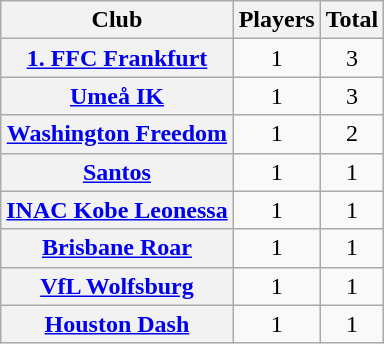<table class="sortable plainrowheaders wikitable">
<tr>
<th scope="col">Club</th>
<th scope="col">Players</th>
<th scope="col">Total</th>
</tr>
<tr>
<th scope="row"> <a href='#'>1. FFC Frankfurt</a></th>
<td style="text-align:center">1</td>
<td style="text-align:center">3</td>
</tr>
<tr>
<th scope="row"> <a href='#'>Umeå IK</a></th>
<td style="text-align:center">1</td>
<td style="text-align:center">3</td>
</tr>
<tr>
<th scope="row"> <a href='#'>Washington Freedom</a></th>
<td style="text-align:center">1</td>
<td style="text-align:center">2</td>
</tr>
<tr>
<th scope="row"> <a href='#'>Santos</a></th>
<td style="text-align:center">1</td>
<td style="text-align:center">1</td>
</tr>
<tr>
<th scope="row"> <a href='#'>INAC Kobe Leonessa</a></th>
<td style="text-align:center">1</td>
<td style="text-align:center">1</td>
</tr>
<tr>
<th scope="row"> <a href='#'>Brisbane Roar</a></th>
<td style="text-align:center">1</td>
<td style="text-align:center">1</td>
</tr>
<tr>
<th scope="row"> <a href='#'>VfL Wolfsburg</a></th>
<td style="text-align:center">1</td>
<td style="text-align:center">1</td>
</tr>
<tr>
<th scope="row"> <a href='#'>Houston Dash</a></th>
<td style="text-align:center">1</td>
<td style="text-align:center">1</td>
</tr>
</table>
